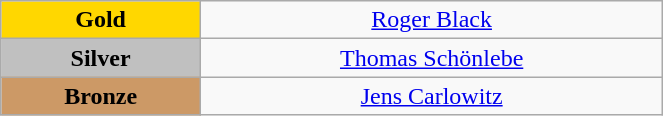<table class="wikitable" style="text-align:center; " width="35%">
<tr>
<td bgcolor="gold"><strong>Gold</strong></td>
<td><a href='#'>Roger Black</a><br>  <small><em></em></small></td>
</tr>
<tr>
<td bgcolor="silver"><strong>Silver</strong></td>
<td><a href='#'>Thomas Schönlebe</a><br>  <small><em></em></small></td>
</tr>
<tr>
<td bgcolor="CC9966"><strong>Bronze</strong></td>
<td><a href='#'>Jens Carlowitz</a><br>  <small><em></em></small></td>
</tr>
</table>
